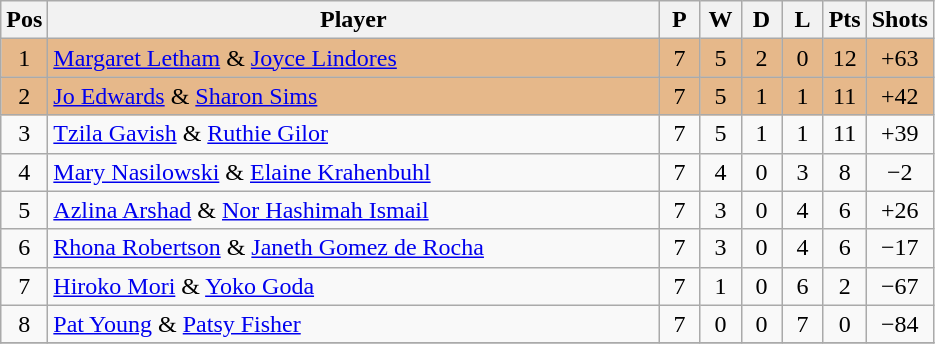<table class="wikitable" style="font-size: 100%">
<tr>
<th width=20>Pos</th>
<th width=400>Player</th>
<th width=20>P</th>
<th width=20>W</th>
<th width=20>D</th>
<th width=20>L</th>
<th width=20>Pts</th>
<th width=30>Shots</th>
</tr>
<tr align=center style="background: #E6B88A;">
<td>1</td>
<td align="left"> <a href='#'>Margaret Letham</a> & <a href='#'>Joyce Lindores</a></td>
<td>7</td>
<td>5</td>
<td>2</td>
<td>0</td>
<td>12</td>
<td>+63</td>
</tr>
<tr align=center style="background: #E6B88A;">
<td>2</td>
<td align="left"> <a href='#'>Jo Edwards</a> & <a href='#'>Sharon Sims</a></td>
<td>7</td>
<td>5</td>
<td>1</td>
<td>1</td>
<td>11</td>
<td>+42</td>
</tr>
<tr align=center>
<td>3</td>
<td align="left"> <a href='#'>Tzila Gavish</a> & <a href='#'>Ruthie Gilor</a></td>
<td>7</td>
<td>5</td>
<td>1</td>
<td>1</td>
<td>11</td>
<td>+39</td>
</tr>
<tr align=center>
<td>4</td>
<td align="left"> <a href='#'>Mary Nasilowski</a> & <a href='#'>Elaine Krahenbuhl</a></td>
<td>7</td>
<td>4</td>
<td>0</td>
<td>3</td>
<td>8</td>
<td>−2</td>
</tr>
<tr align=center>
<td>5</td>
<td align="left"> <a href='#'>Azlina Arshad</a> & <a href='#'>Nor Hashimah Ismail</a></td>
<td>7</td>
<td>3</td>
<td>0</td>
<td>4</td>
<td>6</td>
<td>+26</td>
</tr>
<tr align=center>
<td>6</td>
<td align="left"> <a href='#'>Rhona Robertson</a> & <a href='#'>Janeth Gomez de Rocha</a></td>
<td>7</td>
<td>3</td>
<td>0</td>
<td>4</td>
<td>6</td>
<td>−17</td>
</tr>
<tr align=center>
<td>7</td>
<td align="left"> <a href='#'>Hiroko Mori</a> & <a href='#'>Yoko Goda</a></td>
<td>7</td>
<td>1</td>
<td>0</td>
<td>6</td>
<td>2</td>
<td>−67</td>
</tr>
<tr align=center>
<td>8</td>
<td align="left"> <a href='#'>Pat Young</a> & <a href='#'>Patsy Fisher</a></td>
<td>7</td>
<td>0</td>
<td>0</td>
<td>7</td>
<td>0</td>
<td>−84</td>
</tr>
<tr align=center>
</tr>
</table>
